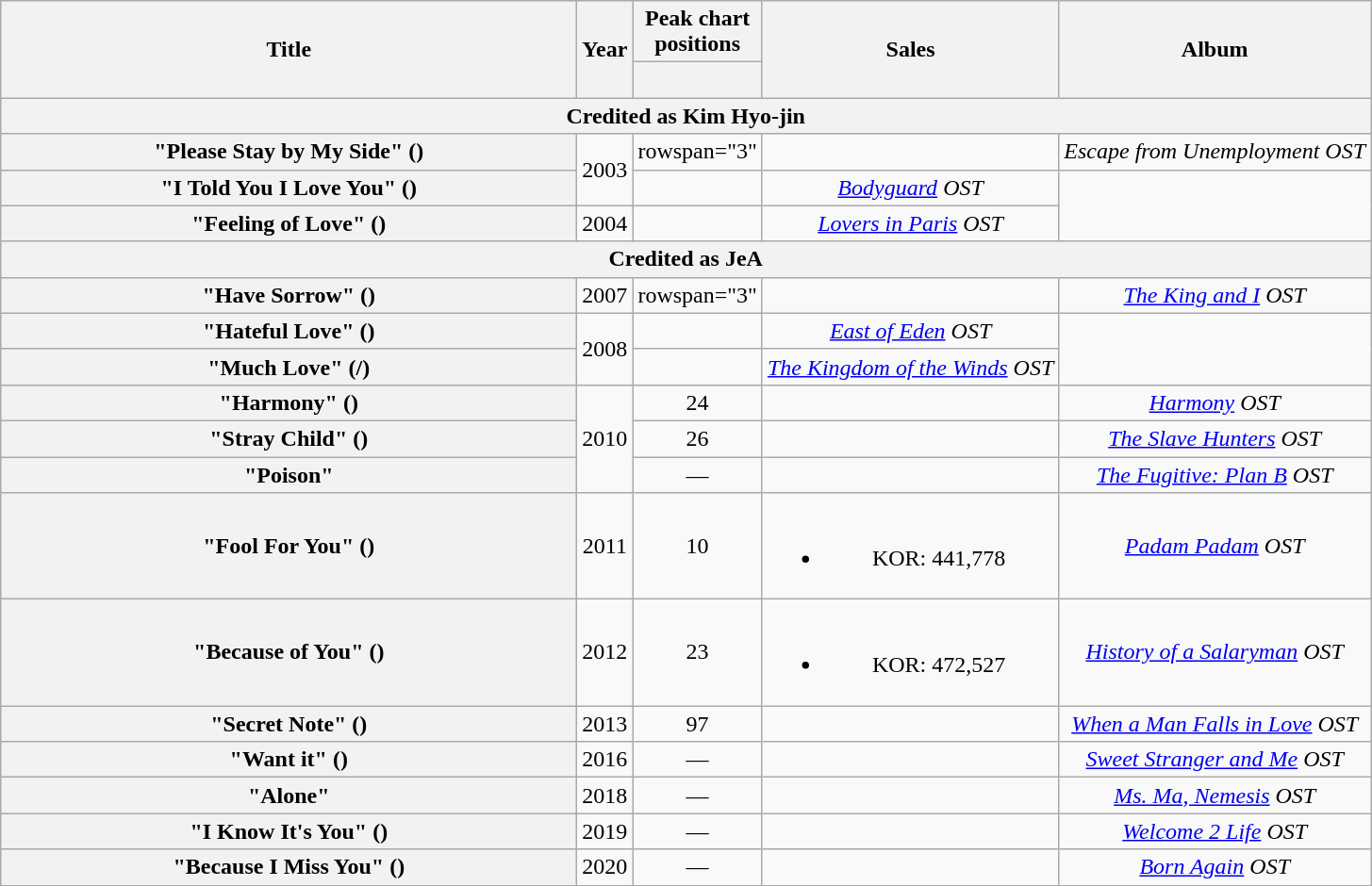<table class="wikitable plainrowheaders" style="text-align:center">
<tr>
<th scope="col" rowspan="2" style="width:25em">Title</th>
<th rowspan="2" scope="col">Year</th>
<th>Peak chart positions</th>
<th rowspan="2" scope="col">Sales</th>
<th rowspan="2" scope="col">Album</th>
</tr>
<tr>
<th style="width:3em"><br></th>
</tr>
<tr>
<th colspan="5">Credited as Kim Hyo-jin</th>
</tr>
<tr>
<th scope="row">"Please Stay by My Side" ()<br> </th>
<td rowspan="2">2003</td>
<td>rowspan="3" </td>
<td></td>
<td><em>Escape from Unemployment OST</em></td>
</tr>
<tr>
<th scope="row">"I Told You I Love You" ()</th>
<td></td>
<td><em><a href='#'>Bodyguard</a> OST</em></td>
</tr>
<tr>
<th scope="row">"Feeling of Love" ()</th>
<td>2004</td>
<td></td>
<td><em><a href='#'>Lovers in Paris</a> OST</em></td>
</tr>
<tr>
<th colspan="5">Credited as JeA</th>
</tr>
<tr>
<th scope="row">"Have Sorrow" ()</th>
<td>2007</td>
<td>rowspan="3" </td>
<td></td>
<td><em><a href='#'>The King and I</a> OST</em></td>
</tr>
<tr>
<th scope="row">"Hateful Love" ()<br> </th>
<td rowspan="2">2008</td>
<td></td>
<td><em><a href='#'>East of Eden</a> OST</em></td>
</tr>
<tr>
<th scope="row">"Much Love" (/)</th>
<td></td>
<td><em><a href='#'>The Kingdom of the Winds</a> OST</em></td>
</tr>
<tr>
<th scope="row">"Harmony" ()<br></th>
<td rowspan="3">2010</td>
<td>24</td>
<td></td>
<td><em><a href='#'>Harmony</a> OST</em></td>
</tr>
<tr>
<th scope="row">"Stray Child" ()</th>
<td>26</td>
<td></td>
<td><em><a href='#'>The Slave Hunters</a> OST</em></td>
</tr>
<tr>
<th scope="row">"Poison"</th>
<td>—</td>
<td></td>
<td><em><a href='#'>The Fugitive: Plan B</a> OST</em></td>
</tr>
<tr>
<th scope="row">"Fool For You" ()</th>
<td>2011</td>
<td>10</td>
<td><br><ul><li>KOR: 441,778</li></ul></td>
<td><em><a href='#'>Padam Padam</a> OST</em></td>
</tr>
<tr>
<th scope="row">"Because of You" ()</th>
<td>2012</td>
<td>23</td>
<td><br><ul><li>KOR: 472,527</li></ul></td>
<td><em><a href='#'>History of a Salaryman</a> OST</em></td>
</tr>
<tr>
<th scope="row">"Secret Note" ()</th>
<td>2013</td>
<td>97</td>
<td></td>
<td><em><a href='#'>When a Man Falls in Love</a> OST</em></td>
</tr>
<tr>
<th scope="row">"Want it" ()<br></th>
<td>2016</td>
<td>—</td>
<td></td>
<td><em><a href='#'>Sweet Stranger and Me</a> OST</em></td>
</tr>
<tr>
<th scope="row">"Alone"</th>
<td>2018</td>
<td>—</td>
<td></td>
<td><em><a href='#'>Ms. Ma, Nemesis</a> OST</em></td>
</tr>
<tr>
<th scope="row">"I Know It's You" ()</th>
<td>2019</td>
<td>—</td>
<td></td>
<td><em><a href='#'>Welcome 2 Life</a> OST</em></td>
</tr>
<tr>
<th scope="row">"Because I Miss You" ()</th>
<td>2020</td>
<td>—</td>
<td></td>
<td><em><a href='#'>Born Again</a> OST</em></td>
</tr>
</table>
